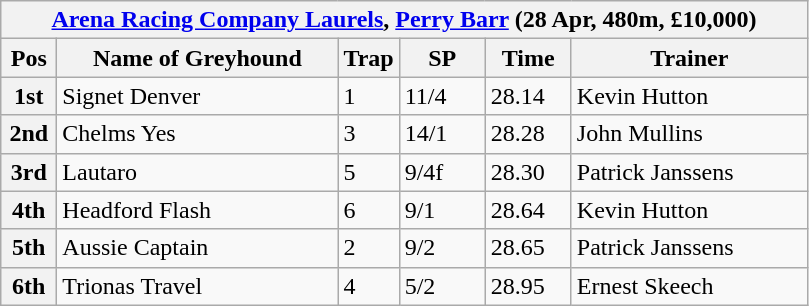<table class="wikitable">
<tr>
<th colspan="6"><a href='#'>Arena Racing Company Laurels</a>, <a href='#'>Perry Barr</a> (28 Apr, 480m, £10,000)</th>
</tr>
<tr>
<th width=30>Pos</th>
<th width=180>Name of Greyhound</th>
<th width=30>Trap</th>
<th width=50>SP</th>
<th width=50>Time</th>
<th width=150>Trainer</th>
</tr>
<tr>
<th>1st</th>
<td>Signet Denver</td>
<td>1</td>
<td>11/4</td>
<td>28.14</td>
<td>Kevin Hutton</td>
</tr>
<tr>
<th>2nd</th>
<td>Chelms Yes</td>
<td>3</td>
<td>14/1</td>
<td>28.28</td>
<td>John Mullins</td>
</tr>
<tr>
<th>3rd</th>
<td>Lautaro</td>
<td>5</td>
<td>9/4f</td>
<td>28.30</td>
<td>Patrick Janssens</td>
</tr>
<tr>
<th>4th</th>
<td>Headford Flash</td>
<td>6</td>
<td>9/1</td>
<td>28.64</td>
<td>Kevin Hutton</td>
</tr>
<tr>
<th>5th</th>
<td>Aussie Captain</td>
<td>2</td>
<td>9/2</td>
<td>28.65</td>
<td>Patrick Janssens</td>
</tr>
<tr>
<th>6th</th>
<td>Trionas Travel</td>
<td>4</td>
<td>5/2</td>
<td>28.95</td>
<td>Ernest Skeech</td>
</tr>
</table>
